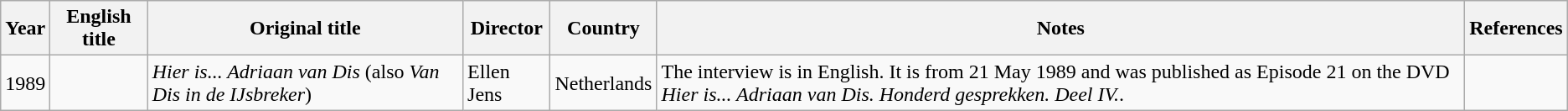<table class="wikitable sortable">
<tr class="hintergrundfarbe5">
<th>Year</th>
<th>English title</th>
<th>Original title</th>
<th>Director</th>
<th>Country</th>
<th>Notes</th>
<th>References</th>
</tr>
<tr>
<td>1989</td>
<td></td>
<td><em>Hier is... Adriaan van Dis</em> (also <em>Van Dis in de IJsbreker</em>)</td>
<td>Ellen Jens</td>
<td>Netherlands</td>
<td>The interview is in English. It is from 21 May 1989 and was published as Episode 21 on the DVD <em>Hier is... Adriaan van Dis. Honderd gesprekken. Deel IV.</em>.</td>
<td></td>
</tr>
</table>
